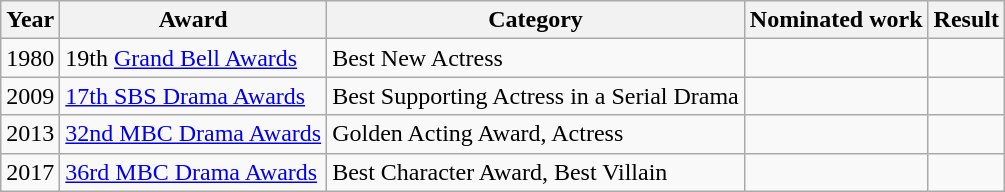<table class="wikitable">
<tr>
<th>Year</th>
<th>Award</th>
<th>Category</th>
<th>Nominated work</th>
<th>Result</th>
</tr>
<tr>
<td>1980</td>
<td>19th <a href='#'>Grand Bell Awards</a></td>
<td>Best New Actress</td>
<td></td>
<td></td>
</tr>
<tr>
<td>2009</td>
<td><a href='#'>17th SBS Drama Awards</a></td>
<td>Best Supporting Actress in a Serial Drama</td>
<td></td>
<td></td>
</tr>
<tr>
<td>2013</td>
<td><a href='#'>32nd MBC Drama Awards</a></td>
<td>Golden Acting Award, Actress</td>
<td></td>
<td></td>
</tr>
<tr>
<td>2017</td>
<td><a href='#'>36rd MBC Drama Awards</a></td>
<td>Best Character Award, Best Villain</td>
<td></td>
<td></td>
</tr>
</table>
